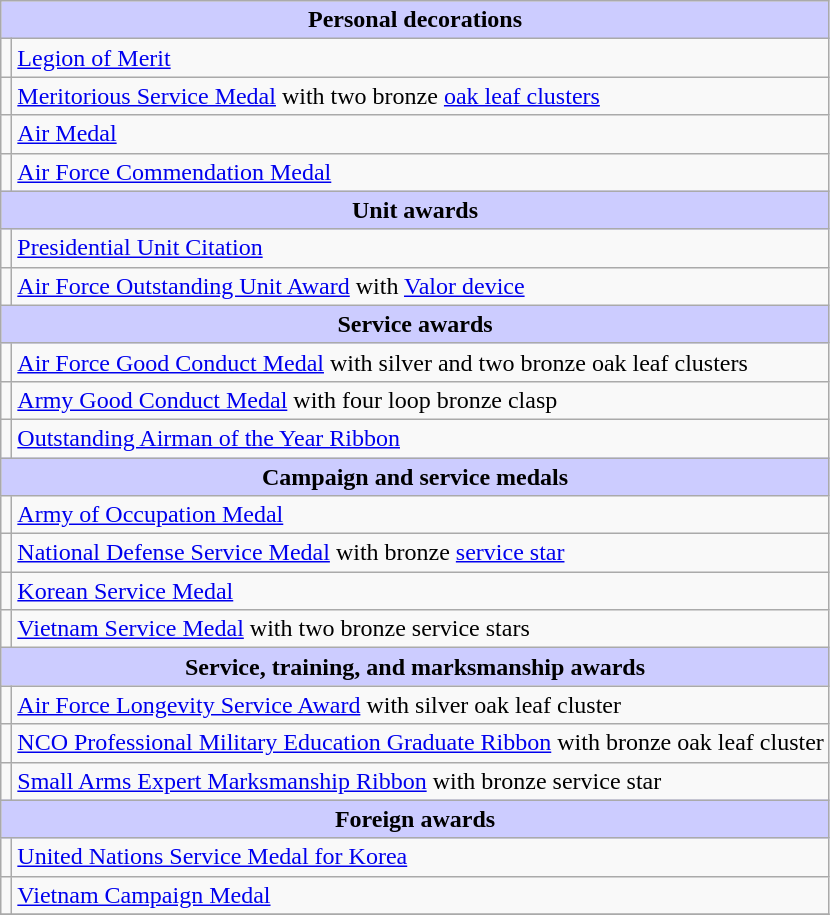<table class="wikitable">
<tr style="background:#ccf; text-align:center;">
<td colspan=2><strong>Personal decorations</strong></td>
</tr>
<tr>
<td></td>
<td><a href='#'>Legion of Merit</a></td>
</tr>
<tr>
<td></td>
<td><a href='#'>Meritorious Service Medal</a> with two bronze <a href='#'>oak leaf clusters</a></td>
</tr>
<tr>
<td></td>
<td><a href='#'>Air Medal</a></td>
</tr>
<tr>
<td></td>
<td><a href='#'>Air Force Commendation Medal</a></td>
</tr>
<tr style="background:#ccf; text-align:center;">
<td colspan=2><strong>Unit awards</strong></td>
</tr>
<tr>
<td></td>
<td><a href='#'>Presidential Unit Citation</a></td>
</tr>
<tr>
<td></td>
<td><a href='#'>Air Force Outstanding Unit Award</a> with <a href='#'>Valor device</a></td>
</tr>
<tr style="background:#ccf; text-align:center;">
<td colspan=2><strong>Service awards</strong></td>
</tr>
<tr>
<td></td>
<td><a href='#'>Air Force Good Conduct Medal</a> with silver and two bronze oak leaf clusters</td>
</tr>
<tr>
<td></td>
<td><a href='#'>Army Good Conduct Medal</a> with four loop bronze clasp</td>
</tr>
<tr>
<td></td>
<td><a href='#'>Outstanding Airman of the Year Ribbon</a></td>
</tr>
<tr style="background:#ccf; text-align:center;">
<td colspan=2><strong>Campaign and service medals</strong></td>
</tr>
<tr>
<td></td>
<td><a href='#'>Army of Occupation Medal</a></td>
</tr>
<tr>
<td></td>
<td><a href='#'>National Defense Service Medal</a> with bronze <a href='#'>service star</a></td>
</tr>
<tr>
<td></td>
<td><a href='#'>Korean Service Medal</a></td>
</tr>
<tr>
<td></td>
<td><a href='#'>Vietnam Service Medal</a> with two bronze service stars</td>
</tr>
<tr style="background:#ccf; text-align:center;">
<td colspan=2><strong>Service, training, and marksmanship awards</strong></td>
</tr>
<tr>
<td></td>
<td><a href='#'>Air Force Longevity Service Award</a> with silver oak leaf cluster</td>
</tr>
<tr>
<td></td>
<td><a href='#'>NCO Professional Military Education Graduate Ribbon</a> with bronze oak leaf cluster</td>
</tr>
<tr>
<td></td>
<td><a href='#'>Small Arms Expert Marksmanship Ribbon</a> with bronze service star</td>
</tr>
<tr style="background:#ccf; text-align:center;">
<td colspan=2><strong>Foreign awards</strong></td>
</tr>
<tr>
<td></td>
<td><a href='#'>United Nations Service Medal for Korea</a></td>
</tr>
<tr>
<td></td>
<td><a href='#'>Vietnam Campaign Medal</a></td>
</tr>
<tr>
</tr>
</table>
